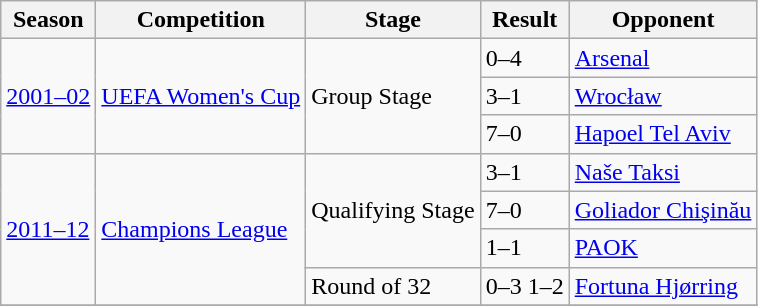<table class="wikitable">
<tr>
<th>Season</th>
<th>Competition</th>
<th>Stage</th>
<th>Result</th>
<th>Opponent</th>
</tr>
<tr>
<td rowspan=3><a href='#'>2001–02</a></td>
<td rowspan=3><a href='#'>UEFA Women's Cup</a></td>
<td rowspan=3>Group Stage</td>
<td>0–4</td>
<td> <a href='#'>Arsenal</a></td>
</tr>
<tr>
<td>3–1</td>
<td> <a href='#'>Wrocław</a></td>
</tr>
<tr>
<td>7–0</td>
<td> <a href='#'>Hapoel Tel Aviv</a></td>
</tr>
<tr>
<td rowspan=4><a href='#'>2011–12</a></td>
<td rowspan=4><a href='#'>Champions League</a></td>
<td rowspan=3>Qualifying Stage</td>
<td>3–1</td>
<td> <a href='#'>Naše Taksi</a></td>
</tr>
<tr>
<td>7–0</td>
<td> <a href='#'>Goliador Chişinău</a></td>
</tr>
<tr>
<td>1–1</td>
<td> <a href='#'>PAOK</a></td>
</tr>
<tr>
<td>Round of 32</td>
<td>0–3 1–2</td>
<td> <a href='#'>Fortuna Hjørring</a></td>
</tr>
<tr>
</tr>
</table>
